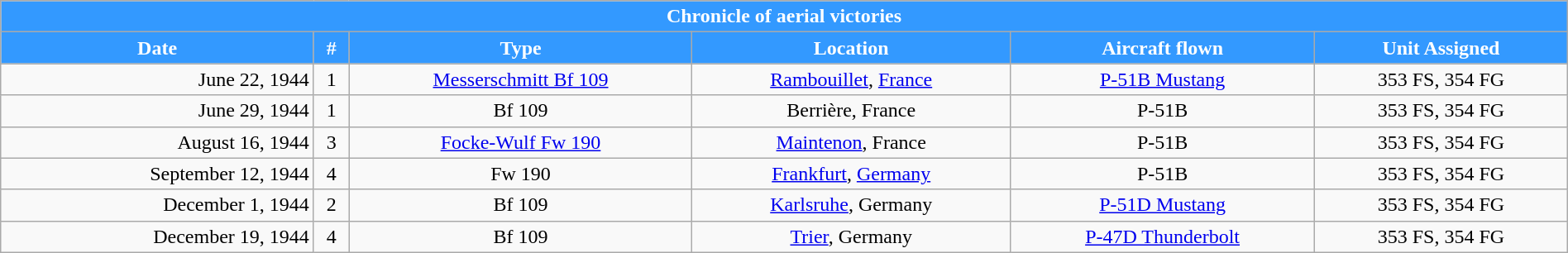<table class="wikitable plainrowheaders collapsible collapsed" style="margin-left: auto; margin-right: auto; border: none; text-align:right; width: 100%;">
<tr style="color:white;">
<th colspan="6" style="background-color: #3399ff">Chronicle of aerial victories</th>
</tr>
<tr style="color:white;">
<th style="background-color: #3399ff">Date</th>
<th style="background-color: #3399ff">#</th>
<th style="background-color: #3399ff">Type</th>
<th style="background-color: #3399ff">Location</th>
<th style="background-color: #3399ff">Aircraft flown</th>
<th style="background-color: #3399ff">Unit Assigned</th>
</tr>
<tr>
<td>June 22, 1944</td>
<td align=center>1</td>
<td align=center><a href='#'>Messerschmitt Bf 109</a></td>
<td align=center><a href='#'>Rambouillet</a>, <a href='#'>France</a></td>
<td align=center><a href='#'>P-51B Mustang</a></td>
<td align=center>353 FS, 354 FG</td>
</tr>
<tr>
<td>June 29, 1944</td>
<td align=center>1</td>
<td align=center>Bf 109</td>
<td align=center>Berrière, France</td>
<td align=center>P-51B</td>
<td align=center>353 FS, 354 FG</td>
</tr>
<tr>
<td>August 16, 1944</td>
<td align=center>3</td>
<td align=center><a href='#'>Focke-Wulf Fw 190</a></td>
<td align=center><a href='#'>Maintenon</a>, France</td>
<td align=center>P-51B</td>
<td align=center>353 FS, 354 FG</td>
</tr>
<tr>
<td>September 12, 1944</td>
<td align=center>4</td>
<td align=center>Fw 190</td>
<td align=center><a href='#'>Frankfurt</a>, <a href='#'>Germany</a></td>
<td align=center>P-51B</td>
<td align=center>353 FS, 354 FG</td>
</tr>
<tr>
<td>December 1, 1944</td>
<td align=center>2</td>
<td align=center>Bf 109</td>
<td align=center><a href='#'>Karlsruhe</a>, Germany</td>
<td align=center><a href='#'>P-51D Mustang</a></td>
<td align=center>353 FS, 354 FG</td>
</tr>
<tr>
<td>December 19, 1944</td>
<td align=center>4</td>
<td align=center>Bf 109</td>
<td align=center><a href='#'>Trier</a>, Germany</td>
<td align=center><a href='#'>P-47D Thunderbolt</a></td>
<td align=center>353 FS, 354 FG</td>
</tr>
<tr>
</tr>
</table>
